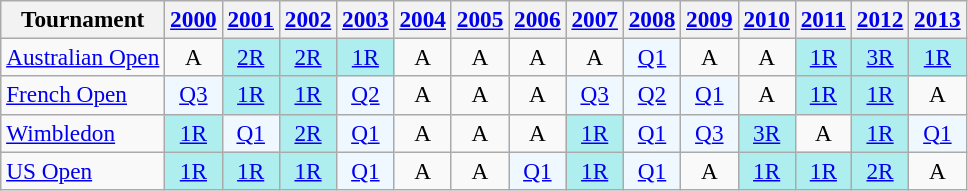<table class="wikitable" style="text-align:center;font-size:97%">
<tr>
<th>Tournament</th>
<th><a href='#'>2000</a></th>
<th><a href='#'>2001</a></th>
<th><a href='#'>2002</a></th>
<th><a href='#'>2003</a></th>
<th><a href='#'>2004</a></th>
<th><a href='#'>2005</a></th>
<th><a href='#'>2006</a></th>
<th><a href='#'>2007</a></th>
<th><a href='#'>2008</a></th>
<th><a href='#'>2009</a></th>
<th><a href='#'>2010</a></th>
<th><a href='#'>2011</a></th>
<th><a href='#'>2012</a></th>
<th><a href='#'>2013</a></th>
</tr>
<tr>
<td align="left"><a href='#'>Australian Open</a></td>
<td>A</td>
<td bgcolor="afeeee"><a href='#'>2R</a></td>
<td bgcolor="afeeee"><a href='#'>2R</a></td>
<td bgcolor="afeeee"><a href='#'>1R</a></td>
<td>A</td>
<td>A</td>
<td>A</td>
<td>A</td>
<td bgcolor="f0f8ff"><a href='#'>Q1</a></td>
<td>A</td>
<td>A</td>
<td bgcolor="afeeee"><a href='#'>1R</a></td>
<td bgcolor="afeeee"><a href='#'>3R</a></td>
<td bgcolor="afeeee"><a href='#'>1R</a></td>
</tr>
<tr>
<td align="left"><a href='#'>French Open</a></td>
<td bgcolor="f0f8ff"><a href='#'>Q3</a></td>
<td bgcolor="afeeee"><a href='#'>1R</a></td>
<td bgcolor="afeeee"><a href='#'>1R</a></td>
<td bgcolor="f0f8ff"><a href='#'>Q2</a></td>
<td>A</td>
<td>A</td>
<td>A</td>
<td bgcolor="f0f8ff"><a href='#'>Q3</a></td>
<td bgcolor="f0f8ff"><a href='#'>Q2</a></td>
<td bgcolor="f0f8ff"><a href='#'>Q1</a></td>
<td>A</td>
<td bgcolor="afeeee"><a href='#'>1R</a></td>
<td bgcolor="afeeee"><a href='#'>1R</a></td>
<td>A</td>
</tr>
<tr>
<td align="left"><a href='#'>Wimbledon</a></td>
<td bgcolor="afeeee"><a href='#'>1R</a></td>
<td bgcolor="f0f8ff"><a href='#'>Q1</a></td>
<td bgcolor="afeeee"><a href='#'>2R</a></td>
<td bgcolor="f0f8ff"><a href='#'>Q1</a></td>
<td>A</td>
<td>A</td>
<td>A</td>
<td bgcolor="afeeee"><a href='#'>1R</a></td>
<td bgcolor="f0f8ff"><a href='#'>Q1</a></td>
<td bgcolor="f0f8ff"><a href='#'>Q3</a></td>
<td bgcolor="afeeee"><a href='#'>3R</a></td>
<td>A</td>
<td bgcolor="afeeee"><a href='#'>1R</a></td>
<td bgcolor="f0f8ff"><a href='#'>Q1</a></td>
</tr>
<tr>
<td align="left"><a href='#'>US Open</a></td>
<td bgcolor="afeeee"><a href='#'>1R</a></td>
<td bgcolor="afeeee"><a href='#'>1R</a></td>
<td bgcolor="afeeee"><a href='#'>1R</a></td>
<td bgcolor="f0f8ff"><a href='#'>Q1</a></td>
<td>A</td>
<td>A</td>
<td bgcolor="f0f8ff"><a href='#'>Q1</a></td>
<td bgcolor="afeeee"><a href='#'>1R</a></td>
<td bgcolor="f0f8ff"><a href='#'>Q1</a></td>
<td>A</td>
<td bgcolor="afeeee"><a href='#'>1R</a></td>
<td bgcolor="afeeee"><a href='#'>1R</a></td>
<td bgcolor="afeeee"><a href='#'>2R</a></td>
<td>A</td>
</tr>
</table>
